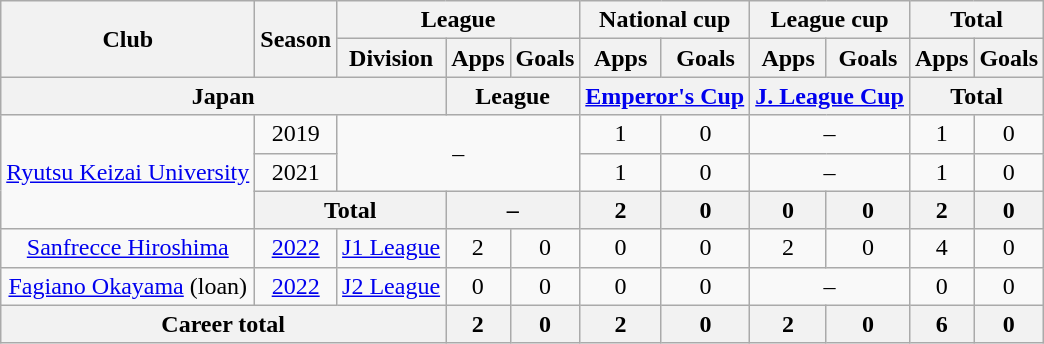<table class="wikitable" style="text-align: center">
<tr>
<th rowspan=2>Club</th>
<th rowspan=2>Season</th>
<th colspan=3>League</th>
<th colspan=2>National cup</th>
<th colspan=2>League cup</th>
<th colspan=2>Total</th>
</tr>
<tr>
<th>Division</th>
<th>Apps</th>
<th>Goals</th>
<th>Apps</th>
<th>Goals</th>
<th>Apps</th>
<th>Goals</th>
<th>Apps</th>
<th>Goals</th>
</tr>
<tr>
<th colspan=3>Japan</th>
<th colspan=2>League</th>
<th colspan=2><a href='#'>Emperor's Cup</a></th>
<th colspan=2><a href='#'>J. League Cup</a></th>
<th colspan=2>Total</th>
</tr>
<tr>
<td rowspan="3"><a href='#'>Ryutsu Keizai University</a></td>
<td>2019</td>
<td colspan="3" rowspan="2">–</td>
<td>1</td>
<td>0</td>
<td colspan="2">–</td>
<td>1</td>
<td>0</td>
</tr>
<tr>
<td>2021</td>
<td>1</td>
<td>0</td>
<td colspan="2">–</td>
<td>1</td>
<td>0</td>
</tr>
<tr>
<th colspan=2>Total</th>
<th colspan="2">–</th>
<th>2</th>
<th>0</th>
<th>0</th>
<th>0</th>
<th>2</th>
<th>0</th>
</tr>
<tr>
<td><a href='#'>Sanfrecce Hiroshima</a></td>
<td><a href='#'>2022</a></td>
<td><a href='#'>J1 League</a></td>
<td>2</td>
<td>0</td>
<td>0</td>
<td>0</td>
<td>2</td>
<td>0</td>
<td>4</td>
<td>0</td>
</tr>
<tr>
<td><a href='#'>Fagiano Okayama</a> (loan)</td>
<td><a href='#'>2022</a></td>
<td><a href='#'>J2 League</a></td>
<td>0</td>
<td>0</td>
<td>0</td>
<td>0</td>
<td colspan="2">–</td>
<td>0</td>
<td>0</td>
</tr>
<tr>
<th colspan=3>Career total</th>
<th>2</th>
<th>0</th>
<th>2</th>
<th>0</th>
<th>2</th>
<th>0</th>
<th>6</th>
<th>0</th>
</tr>
</table>
